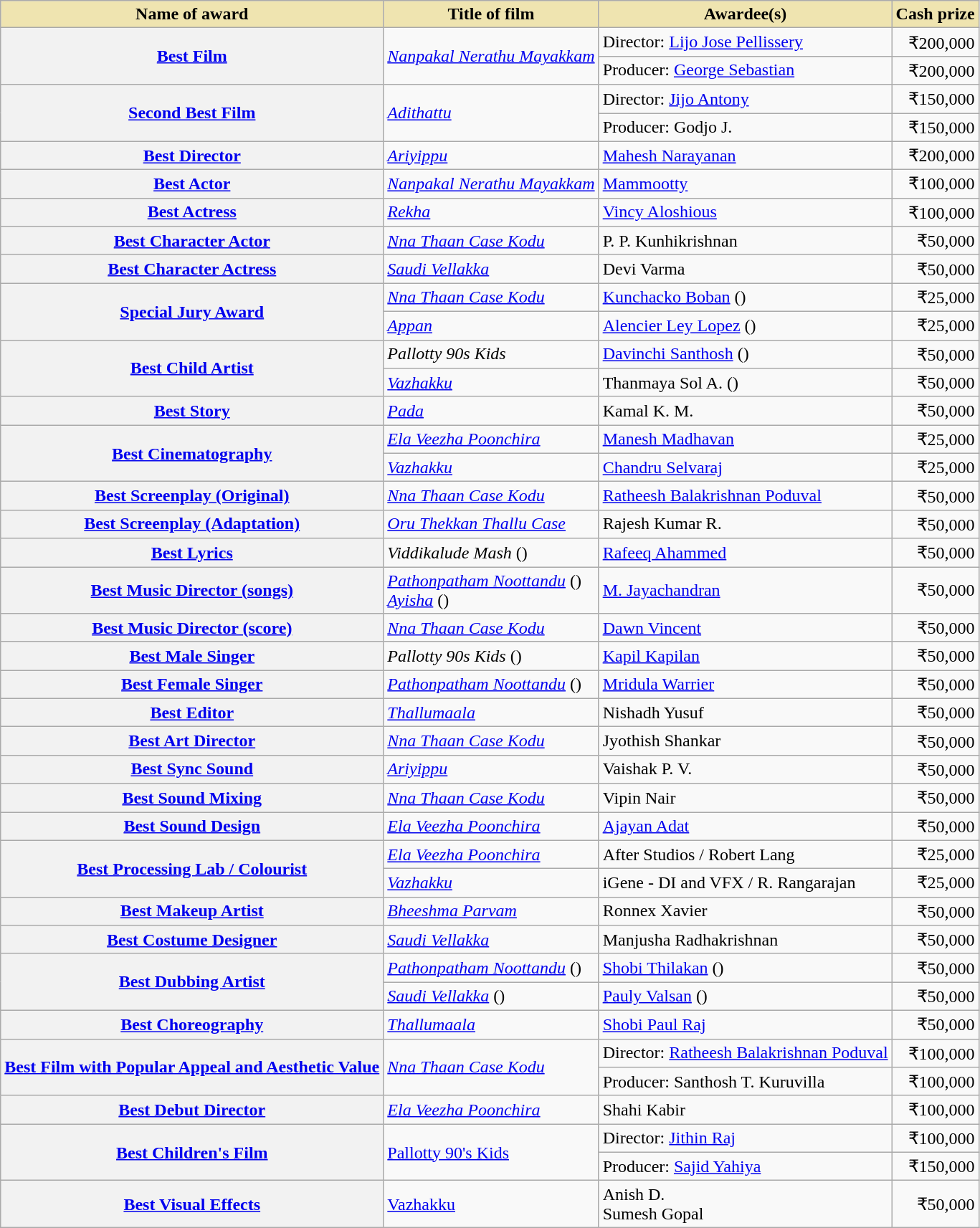<table class="wikitable plainrowheaders sortable">
<tr>
<th style="background-color:#EFE4B0;">Name of award</th>
<th style="background-color:#EFE4B0;">Title of film</th>
<th style="background-color:#EFE4B0;">Awardee(s)</th>
<th style="background-color:#EFE4B0;">Cash prize</th>
</tr>
<tr>
<th scope="row" rowspan="2"><a href='#'>Best Film</a></th>
<td rowspan="2"><em><a href='#'>Nanpakal Nerathu Mayakkam</a></em></td>
<td>Director: <a href='#'>Lijo Jose Pellissery</a></td>
<td align="right">₹200,000</td>
</tr>
<tr>
<td>Producer: <a href='#'>George Sebastian</a></td>
<td align="right">₹200,000</td>
</tr>
<tr>
<th scope="row" rowspan="2"><a href='#'>Second Best Film</a></th>
<td rowspan="2"><em><a href='#'>Adithattu</a></em></td>
<td>Director: <a href='#'>Jijo Antony</a></td>
<td align="right">₹150,000</td>
</tr>
<tr>
<td>Producer: Godjo J.</td>
<td align="right">₹150,000</td>
</tr>
<tr>
<th scope="row"><a href='#'>Best Director</a></th>
<td><em><a href='#'>Ariyippu</a></em></td>
<td><a href='#'>Mahesh Narayanan</a></td>
<td align="right">₹200,000</td>
</tr>
<tr>
<th scope="row"><a href='#'>Best Actor</a></th>
<td><em><a href='#'>Nanpakal Nerathu Mayakkam</a></em></td>
<td><a href='#'>Mammootty</a></td>
<td align="right">₹100,000</td>
</tr>
<tr>
<th scope="row"><a href='#'>Best Actress</a></th>
<td><em><a href='#'>Rekha</a></em></td>
<td><a href='#'>Vincy Aloshious</a></td>
<td align="right">₹100,000</td>
</tr>
<tr>
<th scope="row"><a href='#'>Best Character Actor</a></th>
<td><em><a href='#'>Nna Thaan Case Kodu</a></em></td>
<td>P. P. Kunhikrishnan</td>
<td align="right">₹50,000</td>
</tr>
<tr>
<th scope="row"><a href='#'>Best Character Actress</a></th>
<td><em><a href='#'>Saudi Vellakka</a></em></td>
<td>Devi Varma</td>
<td align="right">₹50,000</td>
</tr>
<tr>
<th scope="row" rowspan="2"><a href='#'>Special Jury Award</a></th>
<td><em><a href='#'>Nna Thaan Case Kodu</a></em></td>
<td><a href='#'>Kunchacko Boban</a> ()</td>
<td align="right">₹25,000</td>
</tr>
<tr>
<td><em><a href='#'>Appan</a></em></td>
<td><a href='#'>Alencier Ley Lopez</a> ()</td>
<td align="right">₹25,000</td>
</tr>
<tr>
<th scope="row" rowspan="2"><a href='#'>Best Child Artist</a></th>
<td><em>Pallotty 90s Kids</em></td>
<td><a href='#'>Davinchi Santhosh</a> ()</td>
<td align="right">₹50,000</td>
</tr>
<tr>
<td><em><a href='#'>Vazhakku</a></em></td>
<td>Thanmaya Sol A. ()</td>
<td align="right">₹50,000</td>
</tr>
<tr>
<th scope="row"><a href='#'>Best Story</a></th>
<td><em><a href='#'>Pada</a></em></td>
<td>Kamal K. M.</td>
<td align="right">₹50,000</td>
</tr>
<tr>
<th scope="row" rowspan="2"><a href='#'>Best Cinematography</a></th>
<td><em><a href='#'>Ela Veezha Poonchira</a></em></td>
<td><a href='#'>Manesh Madhavan</a></td>
<td align="right">₹25,000</td>
</tr>
<tr>
<td><em><a href='#'>Vazhakku</a></em></td>
<td><a href='#'>Chandru Selvaraj</a></td>
<td align="right">₹25,000</td>
</tr>
<tr>
<th scope="row"><a href='#'>Best Screenplay (Original)</a></th>
<td><em><a href='#'>Nna Thaan Case Kodu</a></em></td>
<td><a href='#'>Ratheesh Balakrishnan Poduval</a></td>
<td align="right">₹50,000</td>
</tr>
<tr>
<th scope="row"><a href='#'>Best Screenplay (Adaptation)</a></th>
<td><em><a href='#'>Oru Thekkan Thallu Case</a></em></td>
<td>Rajesh Kumar R.</td>
<td align="right">₹50,000</td>
</tr>
<tr>
<th scope="row"><a href='#'>Best Lyrics</a></th>
<td><em>Viddikalude Mash</em> ()</td>
<td><a href='#'>Rafeeq Ahammed</a></td>
<td align="right">₹50,000</td>
</tr>
<tr>
<th scope="row"><a href='#'>Best Music Director (songs)</a></th>
<td><em><a href='#'>Pathonpatham Noottandu</a></em> ()<br><em><a href='#'>Ayisha</a></em> ()</td>
<td><a href='#'>M. Jayachandran</a></td>
<td align="right">₹50,000</td>
</tr>
<tr>
<th scope="row"><a href='#'>Best Music Director (score)</a></th>
<td><em><a href='#'>Nna Thaan Case Kodu</a></em></td>
<td><a href='#'>Dawn Vincent</a></td>
<td align="right">₹50,000</td>
</tr>
<tr>
<th scope="row"><a href='#'>Best Male Singer</a></th>
<td><em>Pallotty 90s Kids</em> ()</td>
<td><a href='#'>Kapil Kapilan</a></td>
<td align="right">₹50,000</td>
</tr>
<tr>
<th scope="row"><a href='#'>Best Female Singer</a></th>
<td><em><a href='#'>Pathonpatham Noottandu</a></em> ()</td>
<td><a href='#'>Mridula Warrier</a></td>
<td align="right">₹50,000</td>
</tr>
<tr>
<th scope="row"><a href='#'>Best Editor</a></th>
<td><em><a href='#'>Thallumaala</a></em></td>
<td>Nishadh Yusuf</td>
<td align="right">₹50,000</td>
</tr>
<tr>
<th scope="row"><a href='#'>Best Art Director</a></th>
<td><em><a href='#'>Nna Thaan Case Kodu</a></em></td>
<td>Jyothish Shankar</td>
<td align="right">₹50,000</td>
</tr>
<tr>
<th scope="row"><a href='#'>Best Sync Sound</a></th>
<td><em><a href='#'>Ariyippu</a></em></td>
<td>Vaishak P. V.</td>
<td align="right">₹50,000</td>
</tr>
<tr>
<th scope="row"><a href='#'>Best Sound Mixing</a></th>
<td><em><a href='#'>Nna Thaan Case Kodu</a></em></td>
<td>Vipin Nair</td>
<td align="right">₹50,000</td>
</tr>
<tr>
<th scope="row"><a href='#'>Best Sound Design</a></th>
<td><em><a href='#'>Ela Veezha Poonchira</a></em></td>
<td><a href='#'>Ajayan Adat</a></td>
<td align="right">₹50,000</td>
</tr>
<tr>
<th scope="row" rowspan="2"><a href='#'>Best Processing Lab / Colourist</a></th>
<td><em><a href='#'>Ela Veezha Poonchira</a></em></td>
<td>After Studios / Robert Lang</td>
<td align="right">₹25,000</td>
</tr>
<tr>
<td><em><a href='#'>Vazhakku</a></em></td>
<td>iGene - DI and VFX / R. Rangarajan</td>
<td align="right">₹25,000</td>
</tr>
<tr>
<th scope="row"><a href='#'>Best Makeup Artist</a></th>
<td><em><a href='#'>Bheeshma Parvam</a></em></td>
<td>Ronnex Xavier</td>
<td align="right">₹50,000</td>
</tr>
<tr>
<th scope="row"><a href='#'>Best Costume Designer</a></th>
<td><em><a href='#'>Saudi Vellakka</a></em></td>
<td>Manjusha Radhakrishnan</td>
<td align="right">₹50,000</td>
</tr>
<tr>
<th scope="row" rowspan="2"><a href='#'>Best Dubbing Artist</a></th>
<td><em><a href='#'>Pathonpatham Noottandu</a></em> ()</td>
<td><a href='#'>Shobi Thilakan</a> ()</td>
<td align="right">₹50,000</td>
</tr>
<tr>
<td><em><a href='#'>Saudi Vellakka</a></em> ()</td>
<td><a href='#'>Pauly Valsan</a> ()</td>
<td align="right">₹50,000</td>
</tr>
<tr>
<th scope="row"><a href='#'>Best Choreography</a></th>
<td><em><a href='#'>Thallumaala</a></em></td>
<td><a href='#'>Shobi Paul Raj</a></td>
<td align="right">₹50,000</td>
</tr>
<tr>
<th scope="row" rowspan="2"><a href='#'>Best Film with Popular Appeal and Aesthetic Value</a></th>
<td rowspan="2"><em><a href='#'>Nna Thaan Case Kodu</a></em></td>
<td>Director: <a href='#'>Ratheesh Balakrishnan Poduval</a></td>
<td align="right">₹100,000</td>
</tr>
<tr>
<td>Producer: Santhosh T. Kuruvilla</td>
<td align="right">₹100,000</td>
</tr>
<tr>
<th scope="row"><a href='#'>Best Debut Director</a></th>
<td><em><a href='#'>Ela Veezha Poonchira</a></em></td>
<td>Shahi Kabir</td>
<td align="right">₹100,000</td>
</tr>
<tr>
<th scope="row" rowspan="2"><a href='#'>Best Children's Film</a></th>
<td rowspan="2"><a href='#'>Pallotty 90's Kids</a><em></td>
<td>Director: <a href='#'>Jithin Raj</a></td>
<td align="right">₹100,000</td>
</tr>
<tr>
<td>Producer: <a href='#'>Sajid Yahiya</a></td>
<td align="right">₹150,000</td>
</tr>
<tr>
<th scope="row"><a href='#'>Best Visual Effects</a></th>
<td></em><a href='#'>Vazhakku</a><em></td>
<td>Anish D.<br>Sumesh Gopal</td>
<td align="right">₹50,000</td>
</tr>
</table>
